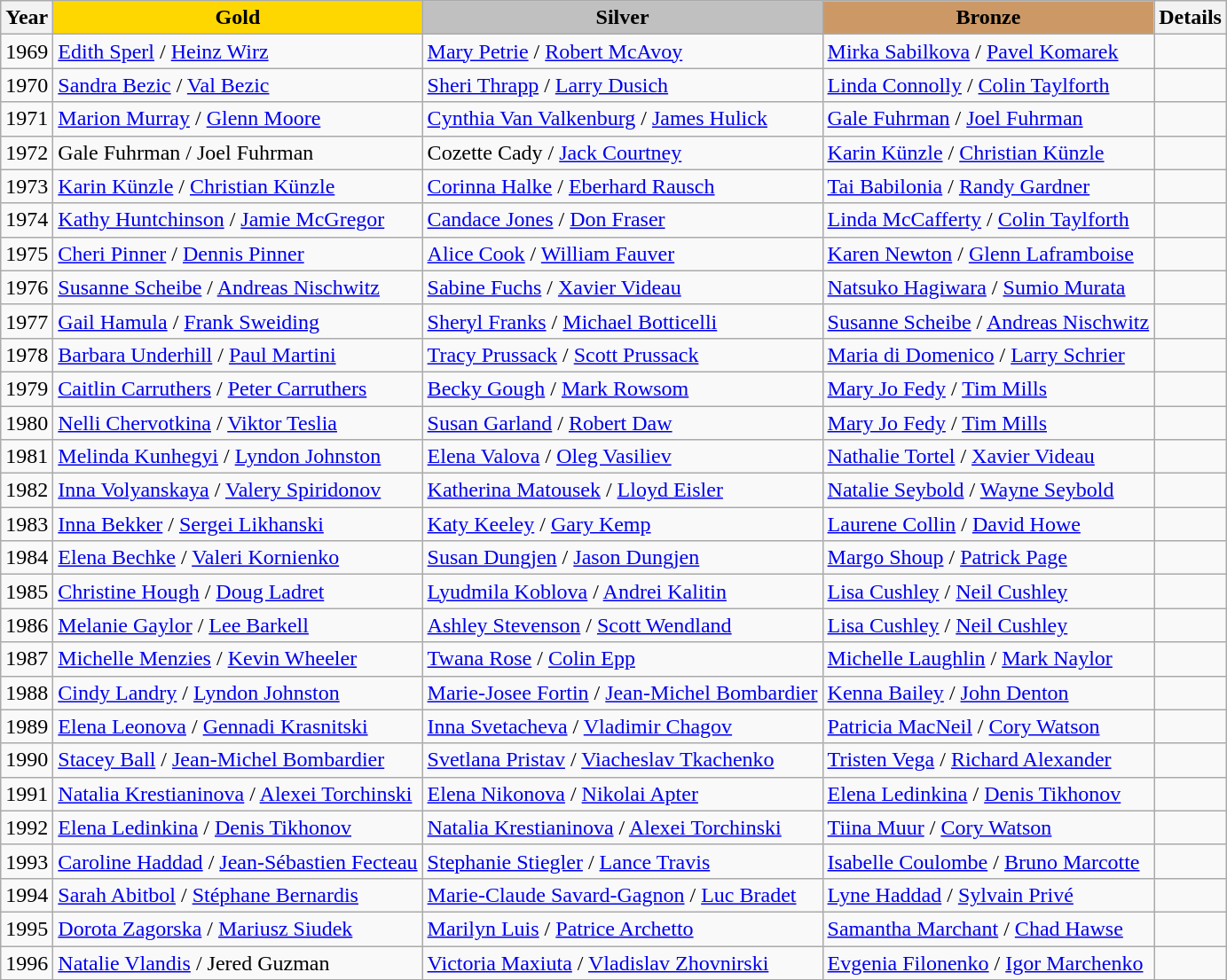<table class="wikitable">
<tr>
<th>Year</th>
<td align="center" bgcolor="gold"><strong>Gold</strong></td>
<td align="center" bgcolor="silver"><strong>Silver</strong></td>
<td align="center" bgcolor="cc9966"><strong>Bronze</strong></td>
<th>Details</th>
</tr>
<tr>
<td>1969</td>
<td> <a href='#'>Edith Sperl</a> / <a href='#'>Heinz Wirz</a></td>
<td> <a href='#'>Mary Petrie</a> / <a href='#'>Robert McAvoy</a></td>
<td> <a href='#'>Mirka Sabilkova</a> / <a href='#'>Pavel Komarek</a></td>
<td></td>
</tr>
<tr>
<td>1970</td>
<td> <a href='#'>Sandra Bezic</a> / <a href='#'>Val Bezic</a></td>
<td> <a href='#'>Sheri Thrapp</a> / <a href='#'>Larry Dusich</a></td>
<td> <a href='#'>Linda Connolly</a> / <a href='#'>Colin Taylforth</a></td>
<td></td>
</tr>
<tr>
<td>1971</td>
<td> <a href='#'>Marion Murray</a> / <a href='#'>Glenn Moore</a></td>
<td> <a href='#'>Cynthia Van Valkenburg</a> / <a href='#'>James Hulick</a></td>
<td> <a href='#'>Gale Fuhrman</a> / <a href='#'>Joel Fuhrman</a></td>
<td></td>
</tr>
<tr>
<td>1972</td>
<td> Gale Fuhrman / Joel Fuhrman</td>
<td> Cozette Cady / <a href='#'>Jack Courtney</a></td>
<td> <a href='#'>Karin Künzle</a> / <a href='#'>Christian Künzle</a></td>
<td></td>
</tr>
<tr>
<td>1973</td>
<td> <a href='#'>Karin Künzle</a> / <a href='#'>Christian Künzle</a></td>
<td> <a href='#'>Corinna Halke</a> / <a href='#'>Eberhard Rausch</a></td>
<td> <a href='#'>Tai Babilonia</a> / <a href='#'>Randy Gardner</a></td>
<td></td>
</tr>
<tr>
<td>1974</td>
<td> <a href='#'>Kathy Huntchinson</a> / <a href='#'>Jamie McGregor</a></td>
<td> <a href='#'>Candace Jones</a> / <a href='#'>Don Fraser</a></td>
<td> <a href='#'>Linda McCafferty</a> / <a href='#'>Colin Taylforth</a></td>
<td></td>
</tr>
<tr>
<td>1975</td>
<td> <a href='#'>Cheri Pinner</a> / <a href='#'>Dennis Pinner</a></td>
<td> <a href='#'>Alice Cook</a> / <a href='#'>William Fauver</a></td>
<td> <a href='#'>Karen Newton</a> / <a href='#'>Glenn Laframboise</a></td>
<td></td>
</tr>
<tr>
<td>1976</td>
<td> <a href='#'>Susanne Scheibe</a> / <a href='#'>Andreas Nischwitz</a></td>
<td> <a href='#'>Sabine Fuchs</a> / <a href='#'>Xavier Videau</a></td>
<td> <a href='#'>Natsuko Hagiwara</a> / <a href='#'>Sumio Murata</a></td>
<td></td>
</tr>
<tr>
<td>1977</td>
<td> <a href='#'>Gail Hamula</a> / <a href='#'>Frank Sweiding</a></td>
<td> <a href='#'>Sheryl Franks</a> / <a href='#'>Michael Botticelli</a></td>
<td> <a href='#'>Susanne Scheibe</a> / <a href='#'>Andreas Nischwitz</a></td>
<td></td>
</tr>
<tr>
<td>1978</td>
<td> <a href='#'>Barbara Underhill</a> / <a href='#'>Paul Martini</a></td>
<td> <a href='#'>Tracy Prussack</a> / <a href='#'>Scott Prussack</a></td>
<td> <a href='#'>Maria di Domenico</a> / <a href='#'>Larry Schrier</a></td>
<td></td>
</tr>
<tr>
<td>1979</td>
<td> <a href='#'>Caitlin Carruthers</a> / <a href='#'>Peter Carruthers</a></td>
<td> <a href='#'>Becky Gough</a> / <a href='#'>Mark Rowsom</a></td>
<td> <a href='#'>Mary Jo Fedy</a> / <a href='#'>Tim Mills</a></td>
<td></td>
</tr>
<tr>
<td>1980</td>
<td> <a href='#'>Nelli Chervotkina</a> / <a href='#'>Viktor Teslia</a></td>
<td> <a href='#'>Susan Garland</a> / <a href='#'>Robert Daw</a></td>
<td> <a href='#'>Mary Jo Fedy</a> / <a href='#'>Tim Mills</a></td>
<td></td>
</tr>
<tr>
<td>1981</td>
<td> <a href='#'>Melinda Kunhegyi</a> / <a href='#'>Lyndon Johnston</a></td>
<td> <a href='#'>Elena Valova</a> / <a href='#'>Oleg Vasiliev</a></td>
<td> <a href='#'>Nathalie Tortel</a> / <a href='#'>Xavier Videau</a></td>
<td></td>
</tr>
<tr>
<td>1982</td>
<td> <a href='#'>Inna Volyanskaya</a> / <a href='#'>Valery Spiridonov</a></td>
<td> <a href='#'>Katherina Matousek</a> / <a href='#'>Lloyd Eisler</a></td>
<td> <a href='#'>Natalie Seybold</a> / <a href='#'>Wayne Seybold</a></td>
<td></td>
</tr>
<tr>
<td>1983</td>
<td> <a href='#'>Inna Bekker</a> / <a href='#'>Sergei Likhanski</a></td>
<td> <a href='#'>Katy Keeley</a> / <a href='#'>Gary Kemp</a></td>
<td> <a href='#'>Laurene Collin</a> / <a href='#'>David Howe</a></td>
<td></td>
</tr>
<tr>
<td>1984</td>
<td> <a href='#'>Elena Bechke</a> / <a href='#'>Valeri Kornienko</a></td>
<td> <a href='#'>Susan Dungjen</a> / <a href='#'>Jason Dungjen</a></td>
<td> <a href='#'>Margo Shoup</a> / <a href='#'>Patrick Page</a></td>
<td></td>
</tr>
<tr>
<td>1985</td>
<td> <a href='#'>Christine Hough</a> / <a href='#'>Doug Ladret</a></td>
<td> <a href='#'>Lyudmila Koblova</a> / <a href='#'>Andrei Kalitin</a></td>
<td> <a href='#'>Lisa Cushley</a> / <a href='#'>Neil Cushley</a></td>
<td></td>
</tr>
<tr>
<td>1986</td>
<td> <a href='#'>Melanie Gaylor</a> / <a href='#'>Lee Barkell</a></td>
<td> <a href='#'>Ashley Stevenson</a> / <a href='#'>Scott Wendland</a></td>
<td> <a href='#'>Lisa Cushley</a> / <a href='#'>Neil Cushley</a></td>
<td></td>
</tr>
<tr>
<td>1987</td>
<td> <a href='#'>Michelle Menzies</a> / <a href='#'>Kevin Wheeler</a></td>
<td> <a href='#'>Twana Rose</a> / <a href='#'>Colin Epp</a></td>
<td> <a href='#'>Michelle Laughlin</a> / <a href='#'>Mark Naylor</a></td>
<td></td>
</tr>
<tr>
<td>1988</td>
<td> <a href='#'>Cindy Landry</a> / <a href='#'>Lyndon Johnston</a></td>
<td> <a href='#'>Marie-Josee Fortin</a> / <a href='#'>Jean-Michel Bombardier</a></td>
<td> <a href='#'>Kenna Bailey</a> / <a href='#'>John Denton</a></td>
<td></td>
</tr>
<tr>
<td>1989</td>
<td> <a href='#'>Elena Leonova</a> / <a href='#'>Gennadi Krasnitski</a></td>
<td> <a href='#'>Inna Svetacheva</a> / <a href='#'>Vladimir Chagov</a></td>
<td> <a href='#'>Patricia MacNeil</a> / <a href='#'>Cory Watson</a></td>
<td></td>
</tr>
<tr>
<td>1990</td>
<td> <a href='#'>Stacey Ball</a> / <a href='#'>Jean-Michel Bombardier</a></td>
<td> <a href='#'>Svetlana Pristav</a> / <a href='#'>Viacheslav Tkachenko</a></td>
<td> <a href='#'>Tristen Vega</a> / <a href='#'>Richard Alexander</a></td>
<td></td>
</tr>
<tr>
<td>1991</td>
<td> <a href='#'>Natalia Krestianinova</a> / <a href='#'>Alexei Torchinski</a></td>
<td> <a href='#'>Elena Nikonova</a> / <a href='#'>Nikolai Apter</a></td>
<td> <a href='#'>Elena Ledinkina</a> / <a href='#'>Denis Tikhonov</a></td>
<td></td>
</tr>
<tr>
<td>1992</td>
<td> <a href='#'>Elena Ledinkina</a> / <a href='#'>Denis Tikhonov</a></td>
<td> <a href='#'>Natalia Krestianinova</a> / <a href='#'>Alexei Torchinski</a></td>
<td> <a href='#'>Tiina Muur</a> / <a href='#'>Cory Watson</a></td>
<td></td>
</tr>
<tr>
<td>1993</td>
<td> <a href='#'>Caroline Haddad</a> / <a href='#'>Jean-Sébastien Fecteau</a></td>
<td> <a href='#'>Stephanie Stiegler</a> / <a href='#'>Lance Travis</a></td>
<td> <a href='#'>Isabelle Coulombe</a> / <a href='#'>Bruno Marcotte</a></td>
<td></td>
</tr>
<tr>
<td>1994</td>
<td> <a href='#'>Sarah Abitbol</a> / <a href='#'>Stéphane Bernardis</a></td>
<td> <a href='#'>Marie-Claude Savard-Gagnon</a> / <a href='#'>Luc Bradet</a></td>
<td> <a href='#'>Lyne Haddad</a> / <a href='#'>Sylvain Privé</a></td>
<td></td>
</tr>
<tr>
<td>1995</td>
<td> <a href='#'>Dorota Zagorska</a> / <a href='#'>Mariusz Siudek</a></td>
<td> <a href='#'>Marilyn Luis</a> / <a href='#'>Patrice Archetto</a></td>
<td> <a href='#'>Samantha Marchant</a> / <a href='#'>Chad Hawse</a></td>
<td></td>
</tr>
<tr>
<td>1996</td>
<td> <a href='#'>Natalie Vlandis</a> / Jered Guzman</td>
<td> <a href='#'>Victoria Maxiuta</a> / <a href='#'>Vladislav Zhovnirski</a></td>
<td> <a href='#'>Evgenia Filonenko</a> / <a href='#'>Igor Marchenko</a></td>
<td></td>
</tr>
</table>
